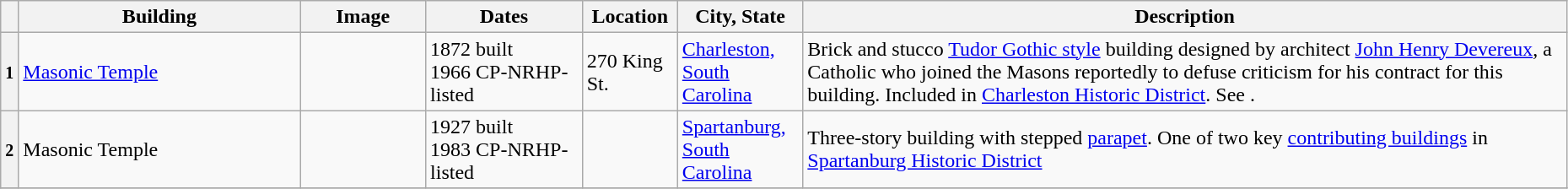<table class="wikitable sortable" style="width:98%">
<tr>
<th></th>
<th width = 18%><strong>Building</strong></th>
<th width = 8% class="unsortable"><strong>Image</strong></th>
<th width = 10%><strong>Dates</strong></th>
<th><strong>Location</strong></th>
<th width = 8%><strong>City, State</strong></th>
<th class="unsortable"><strong>Description</strong></th>
</tr>
<tr ->
<th><small>1</small></th>
<td><a href='#'>Masonic Temple</a></td>
<td></td>
<td>1872 built<br>1966 CP-NRHP-listed</td>
<td>270 King St.<br><small></small></td>
<td><a href='#'>Charleston, South Carolina</a></td>
<td>Brick and stucco <a href='#'>Tudor Gothic style</a> building designed by architect <a href='#'>John Henry Devereux</a>, a Catholic who joined the Masons reportedly to defuse criticism for his contract for this building. Included in <a href='#'>Charleston Historic District</a>. See .</td>
</tr>
<tr ->
<th><small>2</small></th>
<td>Masonic Temple</td>
<td></td>
<td>1927 built<br>1983 CP-NRHP-listed</td>
<td></td>
<td><a href='#'>Spartanburg, South Carolina</a></td>
<td>Three-story building with stepped <a href='#'>parapet</a>.  One of two key <a href='#'>contributing buildings</a> in <a href='#'>Spartanburg Historic District</a></td>
</tr>
<tr ->
</tr>
</table>
